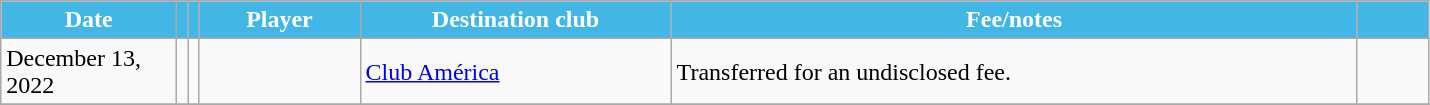<table class="wikitable sortable">
<tr>
<th style="background:#42b7e6; color:#fff; width:110px;" data-sort-type="date" scope="col">Date</th>
<th style="background:#42b7e6; color:#fff;" scope="col"></th>
<th style="background:#42b7e6; color:#fff;" scope="col"></th>
<th style="background:#42b7e6; color:#fff; width:100px;" scope="col">Player</th>
<th style="background:#42b7e6; color:#fff; width:200px;" scope="col">Destination club</th>
<th style="background:#42b7e6; color:#fff; width:450px;" scope="col">Fee/notes</th>
<th style="background:#42b7e6; color:#fff; width:40px;" scope="col"></th>
</tr>
<tr>
<td>December 13, 2022</td>
<td></td>
<td></td>
<td></td>
<td> <a href='#'>Club América</a></td>
<td>Transferred for an undisclosed fee.</td>
<td></td>
</tr>
<tr>
</tr>
</table>
